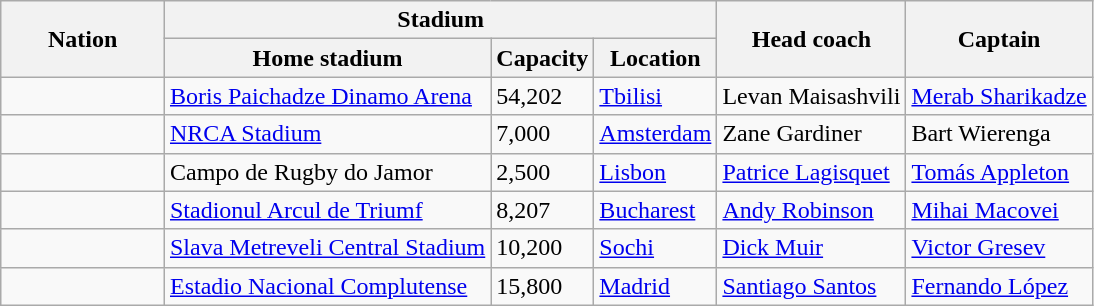<table class="wikitable">
<tr>
<th rowspan="2" width=15%>Nation</th>
<th colspan="3">Stadium</th>
<th rowspan="2">Head coach</th>
<th rowspan="2">Captain</th>
</tr>
<tr>
<th>Home stadium</th>
<th>Capacity</th>
<th>Location</th>
</tr>
<tr>
<td></td>
<td><a href='#'>Boris Paichadze Dinamo Arena</a></td>
<td>54,202</td>
<td><a href='#'>Tbilisi</a></td>
<td> Levan Maisashvili</td>
<td><a href='#'>Merab Sharikadze</a></td>
</tr>
<tr>
<td></td>
<td><a href='#'>NRCA Stadium</a></td>
<td>7,000</td>
<td><a href='#'>Amsterdam</a></td>
<td> Zane Gardiner</td>
<td>Bart Wierenga</td>
</tr>
<tr>
<td></td>
<td>Campo de Rugby do Jamor</td>
<td>2,500</td>
<td><a href='#'>Lisbon</a></td>
<td> <a href='#'>Patrice Lagisquet</a></td>
<td><a href='#'>Tomás Appleton</a></td>
</tr>
<tr>
<td></td>
<td><a href='#'>Stadionul Arcul de Triumf</a></td>
<td>8,207</td>
<td><a href='#'>Bucharest</a></td>
<td> <a href='#'>Andy Robinson</a></td>
<td><a href='#'>Mihai Macovei</a></td>
</tr>
<tr>
<td></td>
<td><a href='#'>Slava Metreveli Central Stadium</a></td>
<td>10,200</td>
<td><a href='#'>Sochi</a></td>
<td> <a href='#'>Dick Muir</a></td>
<td><a href='#'>Victor Gresev</a></td>
</tr>
<tr>
<td></td>
<td><a href='#'>Estadio Nacional Complutense</a></td>
<td>15,800</td>
<td><a href='#'>Madrid</a></td>
<td> <a href='#'>Santiago Santos</a></td>
<td><a href='#'>Fernando López</a></td>
</tr>
</table>
